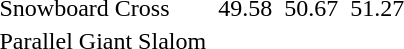<table>
<tr>
<td>Snowboard Cross</td>
<td></td>
<td>49.58</td>
<td></td>
<td>50.67</td>
<td></td>
<td>51.27</td>
</tr>
<tr>
<td>Parallel Giant Slalom</td>
<td colspan=2></td>
<td colspan=2></td>
<td colspan=2></td>
</tr>
</table>
